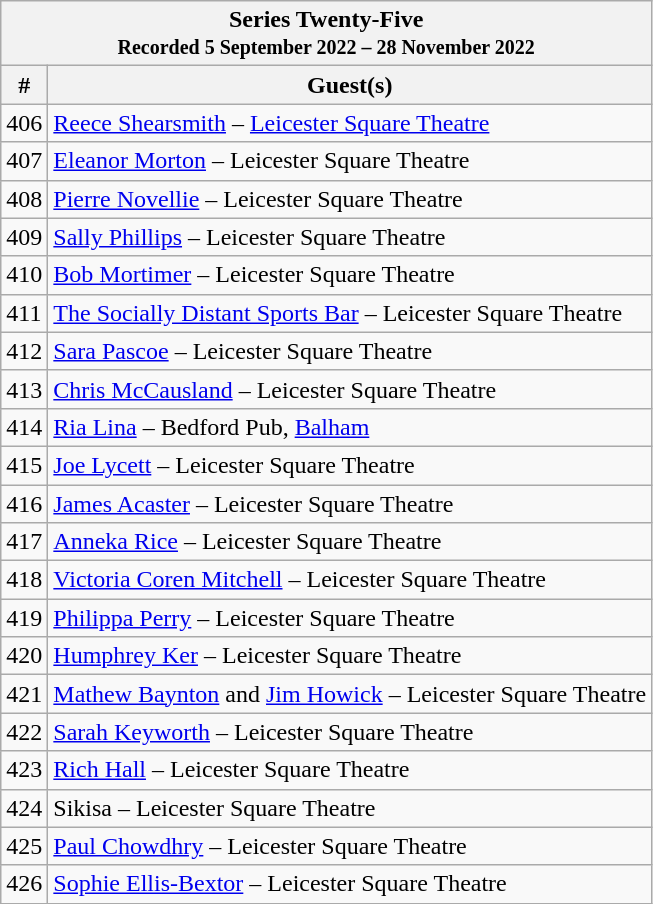<table class="wikitable">
<tr>
<th colspan="3">Series Twenty-Five<br><small>Recorded 5 September 2022 – 28 November 2022 </small></th>
</tr>
<tr>
<th>#</th>
<th>Guest(s)</th>
</tr>
<tr>
<td>406</td>
<td><a href='#'>Reece Shearsmith</a> – <a href='#'>Leicester Square Theatre</a></td>
</tr>
<tr>
<td>407</td>
<td><a href='#'>Eleanor Morton</a> – Leicester Square Theatre</td>
</tr>
<tr>
<td>408</td>
<td><a href='#'>Pierre Novellie</a> – Leicester Square Theatre</td>
</tr>
<tr>
<td>409</td>
<td><a href='#'>Sally Phillips</a> – Leicester Square Theatre</td>
</tr>
<tr>
<td>410</td>
<td><a href='#'>Bob Mortimer</a> – Leicester Square Theatre</td>
</tr>
<tr>
<td>411</td>
<td><a href='#'>The Socially Distant Sports Bar</a> – Leicester Square Theatre</td>
</tr>
<tr>
<td>412</td>
<td><a href='#'>Sara Pascoe</a> – Leicester Square Theatre</td>
</tr>
<tr>
<td>413</td>
<td><a href='#'>Chris McCausland</a> – Leicester Square Theatre</td>
</tr>
<tr>
<td>414</td>
<td><a href='#'>Ria Lina</a> – Bedford Pub, <a href='#'>Balham</a></td>
</tr>
<tr>
<td>415</td>
<td><a href='#'>Joe Lycett</a> – Leicester Square Theatre</td>
</tr>
<tr>
<td>416</td>
<td><a href='#'>James Acaster</a> – Leicester Square Theatre</td>
</tr>
<tr>
<td>417</td>
<td><a href='#'>Anneka Rice</a> – Leicester Square Theatre</td>
</tr>
<tr>
<td>418</td>
<td><a href='#'>Victoria Coren Mitchell</a> – Leicester Square Theatre</td>
</tr>
<tr>
<td>419</td>
<td><a href='#'>Philippa Perry</a> – Leicester Square Theatre</td>
</tr>
<tr>
<td>420</td>
<td><a href='#'>Humphrey Ker</a> – Leicester Square Theatre</td>
</tr>
<tr>
<td>421</td>
<td><a href='#'>Mathew Baynton</a> and <a href='#'>Jim Howick</a> – Leicester Square Theatre</td>
</tr>
<tr>
<td>422</td>
<td><a href='#'>Sarah Keyworth</a> – Leicester Square Theatre</td>
</tr>
<tr>
<td>423</td>
<td><a href='#'>Rich Hall</a> – Leicester Square Theatre</td>
</tr>
<tr>
<td>424</td>
<td>Sikisa – Leicester Square Theatre</td>
</tr>
<tr>
<td>425</td>
<td><a href='#'>Paul Chowdhry</a> – Leicester Square Theatre</td>
</tr>
<tr>
<td>426</td>
<td><a href='#'>Sophie Ellis-Bextor</a> – Leicester Square Theatre</td>
</tr>
</table>
